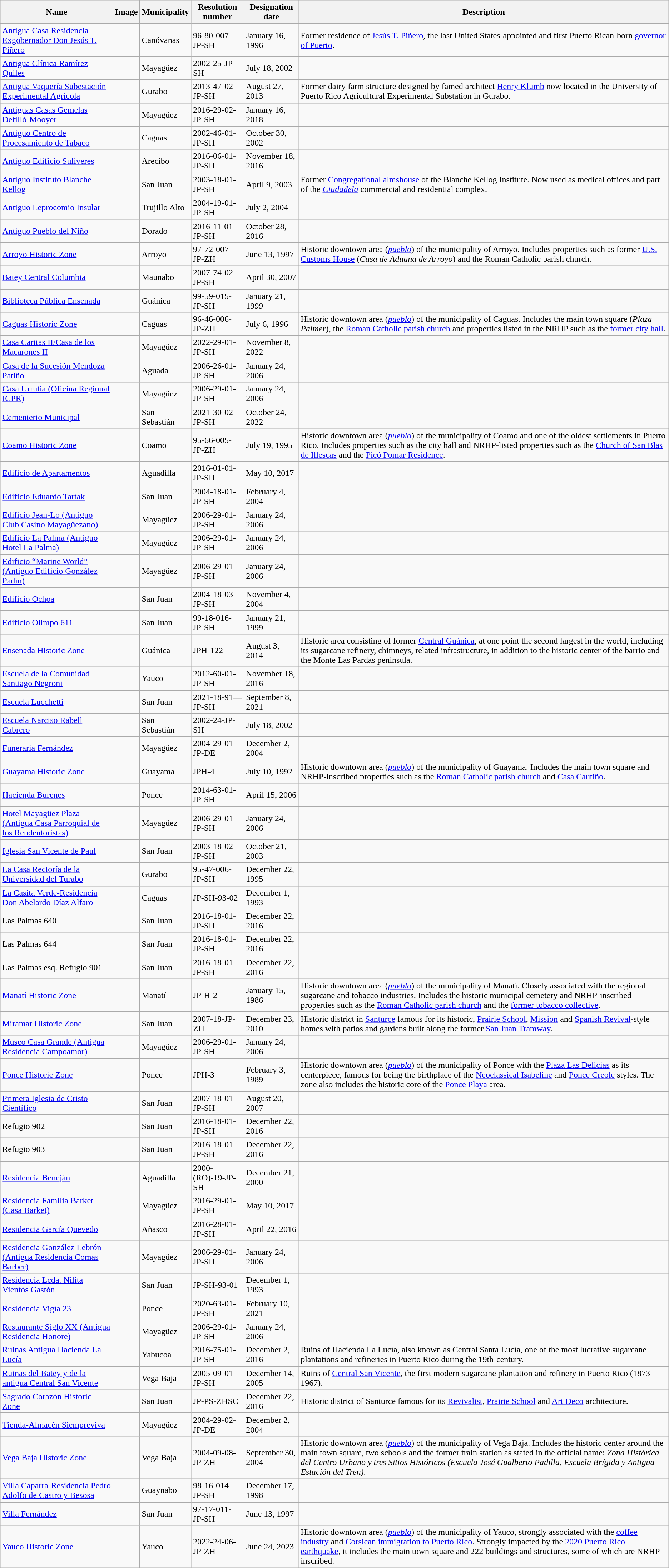<table class="wikitable sortable">
<tr>
<th>Name</th>
<th>Image</th>
<th>Municipality</th>
<th>Resolution number</th>
<th>Designation date</th>
<th>Description</th>
</tr>
<tr>
<td><a href='#'>Antigua Casa Residencia Exgobernador Don Jesús T. Piñero</a></td>
<td></td>
<td>Canóvanas</td>
<td>96-80-007-JP-SH</td>
<td>January 16, 1996</td>
<td>Former residence of <a href='#'>Jesús T. Piñero</a>, the last United States-appointed and first Puerto Rican-born <a href='#'>governor of Puerto</a>.</td>
</tr>
<tr>
<td><a href='#'>Antigua Clínica Ramírez Quiles</a></td>
<td></td>
<td>Mayagüez</td>
<td>2002-25-JP-SH</td>
<td>July 18, 2002</td>
<td></td>
</tr>
<tr>
<td><a href='#'>Antigua Vaquería Subestación Experimental Agrícola</a></td>
<td></td>
<td>Gurabo</td>
<td>2013-47-02-JP-SH</td>
<td>August 27, 2013</td>
<td>Former dairy farm structure designed by famed architect <a href='#'>Henry Klumb</a> now located in the University of Puerto Rico Agricultural Experimental Substation in Gurabo.</td>
</tr>
<tr>
<td><a href='#'>Antiguas Casas Gemelas Defilló-Mooyer</a></td>
<td></td>
<td>Mayagüez</td>
<td>2016-29-02-JP-SH</td>
<td>January 16, 2018</td>
<td></td>
</tr>
<tr>
<td><a href='#'>Antiguo Centro de Procesamiento de Tabaco</a></td>
<td></td>
<td>Caguas</td>
<td>2002-46-01-JP-SH</td>
<td>October 30, 2002</td>
<td></td>
</tr>
<tr>
<td><a href='#'>Antiguo Edificio Suliveres</a></td>
<td></td>
<td>Arecibo</td>
<td>2016-06-01-JP-SH</td>
<td>November 18, 2016</td>
<td></td>
</tr>
<tr>
<td><a href='#'>Antiguo Instituto Blanche Kellog</a></td>
<td></td>
<td>San Juan</td>
<td>2003-18-01-JP-SH</td>
<td>April 9, 2003</td>
<td>Former <a href='#'>Congregational</a> <a href='#'>almshouse</a> of the Blanche Kellog Institute. Now used as medical offices and part of the <em><a href='#'>Ciudadela</a></em> commercial and residential complex.</td>
</tr>
<tr>
<td><a href='#'>Antiguo Leprocomio Insular</a></td>
<td></td>
<td>Trujillo Alto</td>
<td>2004-19-01-JP-SH</td>
<td>July 2, 2004</td>
<td></td>
</tr>
<tr>
<td><a href='#'>Antiguo Pueblo del Niño</a></td>
<td></td>
<td>Dorado</td>
<td>2016-11-01-JP-SH</td>
<td>October 28, 2016</td>
<td></td>
</tr>
<tr>
<td><a href='#'>Arroyo Historic Zone</a></td>
<td></td>
<td>Arroyo</td>
<td>97-72-007-JP-ZH</td>
<td>June 13, 1997</td>
<td>Historic downtown area (<em><a href='#'>pueblo</a></em>) of the municipality of Arroyo. Includes properties such as former <a href='#'>U.S. Customs House</a> (<em>Casa de</em> <em>Aduana de Arroyo</em>) and the Roman Catholic parish church.</td>
</tr>
<tr>
<td><a href='#'>Batey Central Columbia</a></td>
<td></td>
<td>Maunabo</td>
<td>2007-74-02-JP-SH</td>
<td>April 30, 2007</td>
<td></td>
</tr>
<tr>
<td><a href='#'>Biblioteca Pública Ensenada</a></td>
<td></td>
<td>Guánica</td>
<td>99-59-015-JP-SH</td>
<td>January 21, 1999</td>
<td></td>
</tr>
<tr>
<td><a href='#'>Caguas Historic Zone</a></td>
<td></td>
<td>Caguas</td>
<td>96-46-006-JP-ZH</td>
<td>July 6, 1996</td>
<td>Historic downtown area (<em><a href='#'>pueblo</a></em>) of the municipality of Caguas. Includes the main town square (<em>Plaza Palmer</em>), the <a href='#'>Roman Catholic parish church</a> and properties listed in the NRHP such as the <a href='#'>former city hall</a>.</td>
</tr>
<tr>
<td><a href='#'>Casa Caritas II/Casa de los Macarones II</a></td>
<td></td>
<td>Mayagüez</td>
<td>2022-29-01-JP-SH</td>
<td>November 8, 2022</td>
<td></td>
</tr>
<tr>
<td><a href='#'>Casa de la Sucesión Mendoza Patiño</a></td>
<td></td>
<td>Aguada</td>
<td>2006-26-01-JP-SH</td>
<td>January 24, 2006</td>
<td></td>
</tr>
<tr>
<td><a href='#'>Casa Urrutia (Oficina Regional ICPR)</a></td>
<td></td>
<td>Mayagüez</td>
<td>2006-29-01-JP-SH</td>
<td>January 24, 2006</td>
<td></td>
</tr>
<tr>
<td><a href='#'>Cementerio Municipal</a></td>
<td></td>
<td>San Sebastián</td>
<td>2021-30-02-JP-SH</td>
<td>October 24, 2022</td>
<td></td>
</tr>
<tr>
<td><a href='#'>Coamo Historic Zone</a></td>
<td></td>
<td>Coamo</td>
<td>95-66-005-JP-ZH</td>
<td>July 19, 1995</td>
<td>Historic downtown area (<em><a href='#'>pueblo</a></em>) of the municipality of Coamo and one of the oldest settlements in Puerto Rico. Includes properties such as the city hall and NRHP-listed properties such as the <a href='#'>Church of San Blas de Illescas</a> and the <a href='#'>Picó Pomar Residence</a>.</td>
</tr>
<tr>
<td><a href='#'>Edificio de Apartamentos</a></td>
<td></td>
<td>Aguadilla</td>
<td>2016-01-01-JP-SH</td>
<td>May 10, 2017</td>
<td></td>
</tr>
<tr>
<td><a href='#'>Edificio Eduardo Tartak</a></td>
<td></td>
<td>San Juan</td>
<td>2004-18-01-JP-SH</td>
<td>February 4, 2004</td>
<td></td>
</tr>
<tr>
<td><a href='#'>Edificio Jean-Lo (Antiguo Club Casino Mayagüezano)</a></td>
<td></td>
<td>Mayagüez</td>
<td>2006-29-01-JP-SH</td>
<td>January 24, 2006</td>
<td></td>
</tr>
<tr>
<td><a href='#'>Edificio La Palma (Antiguo Hotel La Palma)</a></td>
<td></td>
<td>Mayagüez</td>
<td>2006-29-01-JP-SH</td>
<td>January 24, 2006</td>
<td></td>
</tr>
<tr>
<td><a href='#'>Edificio “Marine World” (Antiguo Edificio González Padín)</a></td>
<td></td>
<td>Mayagüez</td>
<td>2006-29-01-JP-SH</td>
<td>January 24, 2006</td>
<td></td>
</tr>
<tr>
<td><a href='#'>Edificio Ochoa</a></td>
<td></td>
<td>San Juan</td>
<td>2004-18-03-JP-SH</td>
<td>November 4, 2004</td>
<td></td>
</tr>
<tr>
<td><a href='#'>Edificio Olimpo 611</a></td>
<td></td>
<td>San Juan</td>
<td>99-18-016-JP-SH</td>
<td>January 21, 1999</td>
<td></td>
</tr>
<tr>
<td><a href='#'>Ensenada Historic Zone</a></td>
<td></td>
<td>Guánica</td>
<td>JPH-122</td>
<td>August 3, 2014</td>
<td>Historic area consisting of former <a href='#'>Central Guánica</a>, at one point the second largest in the world, including its sugarcane refinery, chimneys, related infrastructure, in addition to the historic center of the barrio and the Monte Las Pardas peninsula.</td>
</tr>
<tr>
<td><a href='#'>Escuela de la Comunidad Santiago Negroni</a></td>
<td></td>
<td>Yauco</td>
<td>2012-60-01-JP-SH</td>
<td>November 18, 2016</td>
<td></td>
</tr>
<tr>
<td><a href='#'>Escuela Lucchetti</a></td>
<td></td>
<td>San Juan</td>
<td>2021-18-91—JP-SH</td>
<td>September 8, 2021</td>
<td></td>
</tr>
<tr>
<td><a href='#'>Escuela Narciso Rabell Cabrero</a></td>
<td></td>
<td>San Sebastián</td>
<td>2002-24-JP-SH</td>
<td>July 18, 2002</td>
<td></td>
</tr>
<tr>
<td><a href='#'>Funeraria Fernández</a></td>
<td></td>
<td>Mayagüez</td>
<td>2004-29-01-JP-DE</td>
<td>December 2, 2004</td>
<td></td>
</tr>
<tr>
<td><a href='#'>Guayama Historic Zone</a></td>
<td></td>
<td>Guayama</td>
<td>JPH-4</td>
<td>July 10, 1992</td>
<td>Historic downtown area (<em><a href='#'>pueblo</a></em>) of the municipality of Guayama. Includes the main town square and NRHP-inscribed properties such as the <a href='#'>Roman Catholic parish church</a> and <a href='#'>Casa Cautiño</a>.</td>
</tr>
<tr>
<td><a href='#'>Hacienda Burenes</a></td>
<td></td>
<td>Ponce</td>
<td>2014-63-01-JP-SH</td>
<td>April 15, 2006</td>
<td></td>
</tr>
<tr>
<td><a href='#'>Hotel Mayagüez Plaza (Antigua Casa Parroquial de los Rendentoristas)</a></td>
<td></td>
<td>Mayagüez</td>
<td>2006-29-01-JP-SH</td>
<td>January 24, 2006</td>
<td></td>
</tr>
<tr>
<td><a href='#'>Iglesia San Vicente de Paul</a></td>
<td></td>
<td>San Juan</td>
<td>2003-18-02-JP-SH</td>
<td>October 21, 2003</td>
<td></td>
</tr>
<tr>
<td><a href='#'>La Casa Rectoría de la Universidad del Turabo</a></td>
<td></td>
<td>Gurabo</td>
<td>95-47-006-JP-SH</td>
<td>December 22, 1995</td>
<td></td>
</tr>
<tr>
<td><a href='#'>La Casita Verde-Residencia Don Abelardo Díaz Alfaro</a></td>
<td></td>
<td>Caguas</td>
<td>JP-SH-93-02</td>
<td>December 1, 1993</td>
<td></td>
</tr>
<tr>
<td>Las Palmas 640</td>
<td></td>
<td>San Juan</td>
<td>2016-18-01-JP-SH</td>
<td>December 22, 2016</td>
<td></td>
</tr>
<tr>
<td>Las Palmas 644</td>
<td></td>
<td>San Juan</td>
<td>2016-18-01-JP-SH</td>
<td>December 22, 2016</td>
<td></td>
</tr>
<tr>
<td>Las Palmas esq. Refugio 901</td>
<td></td>
<td>San Juan</td>
<td>2016-18-01-JP-SH</td>
<td>December 22, 2016</td>
<td></td>
</tr>
<tr>
<td><a href='#'>Manatí Historic Zone</a></td>
<td></td>
<td>Manatí</td>
<td>JP-H-2</td>
<td>January 15, 1986</td>
<td>Historic downtown area (<em><a href='#'>pueblo</a></em>) of the municipality of Manatí. Closely associated with the regional sugarcane and tobacco industries. Includes the historic municipal cemetery and NRHP-inscribed properties such as the <a href='#'>Roman Catholic parish church</a> and the <a href='#'>former tobacco collective</a>.</td>
</tr>
<tr>
<td><a href='#'>Miramar Historic Zone</a></td>
<td></td>
<td>San Juan</td>
<td>2007-18-JP-ZH</td>
<td>December 23, 2010</td>
<td>Historic district in <a href='#'>Santurce</a> famous for its historic, <a href='#'>Prairie School</a>, <a href='#'>Mission</a> and <a href='#'>Spanish Revival</a>-style homes with patios and gardens built along the former <a href='#'>San Juan Tramway</a>.</td>
</tr>
<tr>
<td><a href='#'>Museo Casa Grande (Antigua Residencia Campoamor)</a></td>
<td></td>
<td>Mayagüez</td>
<td>2006-29-01-JP-SH</td>
<td>January 24, 2006</td>
<td></td>
</tr>
<tr>
<td><a href='#'>Ponce Historic Zone</a></td>
<td></td>
<td>Ponce</td>
<td>JPH-3</td>
<td>February 3, 1989</td>
<td>Historic downtown area (<em><a href='#'>pueblo</a></em>) of the municipality of Ponce with the <a href='#'>Plaza Las Delicias</a> as its centerpiece, famous for being the birthplace of the <a href='#'>Neoclassical Isabeline</a> and <a href='#'>Ponce Creole</a> styles. The zone also includes the historic core of the <a href='#'>Ponce Playa</a> area.</td>
</tr>
<tr>
<td><a href='#'>Primera Iglesia de Cristo Científico</a></td>
<td></td>
<td>San Juan</td>
<td>2007-18-01-JP-SH</td>
<td>August 20, 2007</td>
<td></td>
</tr>
<tr>
<td>Refugio 902</td>
<td></td>
<td>San Juan</td>
<td>2016-18-01-JP-SH</td>
<td>December 22, 2016</td>
<td></td>
</tr>
<tr>
<td>Refugio 903</td>
<td></td>
<td>San Juan</td>
<td>2016-18-01-JP-SH</td>
<td>December 22, 2016</td>
<td></td>
</tr>
<tr>
<td><a href='#'>Residencia Beneján</a></td>
<td></td>
<td>Aguadilla</td>
<td>2000-(RO)-19-JP-SH</td>
<td>December 21, 2000</td>
<td></td>
</tr>
<tr>
<td><a href='#'>Residencia Familia Barket (Casa Barket)</a></td>
<td></td>
<td>Mayagüez</td>
<td>2016-29-01-JP-SH</td>
<td>May 10, 2017</td>
<td></td>
</tr>
<tr>
<td><a href='#'>Residencia García Quevedo</a></td>
<td></td>
<td>Añasco</td>
<td>2016-28-01-JP-SH</td>
<td>April 22, 2016</td>
<td></td>
</tr>
<tr>
<td><a href='#'>Residencia González Lebrón (Antigua Residencia Comas Barber)</a></td>
<td></td>
<td>Mayagüez</td>
<td>2006-29-01-JP-SH</td>
<td>January 24, 2006</td>
<td></td>
</tr>
<tr>
<td><a href='#'>Residencia Lcda. Nilita Vientós Gastón</a></td>
<td></td>
<td>San Juan</td>
<td>JP-SH-93-01</td>
<td>December 1, 1993</td>
<td></td>
</tr>
<tr>
<td><a href='#'>Residencia Vigía 23</a></td>
<td></td>
<td>Ponce</td>
<td>2020-63-01-JP-SH</td>
<td>February 10, 2021</td>
<td></td>
</tr>
<tr>
<td><a href='#'>Restaurante Siglo XX (Antigua Residencia Honore)</a></td>
<td></td>
<td>Mayagüez</td>
<td>2006-29-01-JP-SH</td>
<td>January 24, 2006</td>
<td></td>
</tr>
<tr>
<td><a href='#'>Ruinas Antigua Hacienda La Lucía</a></td>
<td></td>
<td>Yabucoa</td>
<td>2016-75-01-JP-SH</td>
<td>December 2, 2016</td>
<td>Ruins of Hacienda La Lucía, also known as Central Santa Lucía, one of the most lucrative sugarcane plantations and refineries in Puerto Rico during the 19th-century.</td>
</tr>
<tr>
<td><a href='#'>Ruinas del Batey y de la antigua Central San Vicente</a></td>
<td></td>
<td>Vega Baja</td>
<td>2005-09-01-JP-SH</td>
<td>December 14, 2005</td>
<td>Ruins of <a href='#'>Central San Vicente</a>, the first modern sugarcane plantation and refinery in Puerto Rico (1873-1967).</td>
</tr>
<tr>
<td><a href='#'>Sagrado Corazón Historic Zone</a></td>
<td></td>
<td>San Juan</td>
<td>JP-PS-ZHSC</td>
<td>December 22, 2016</td>
<td>Historic district of Santurce famous for its <a href='#'>Revivalist</a>, <a href='#'>Prairie School</a> and <a href='#'>Art Deco</a> architecture.</td>
</tr>
<tr>
<td><a href='#'>Tienda-Almacén Siempreviva</a></td>
<td></td>
<td>Mayagüez</td>
<td>2004-29-02-JP-DE</td>
<td>December 2, 2004</td>
<td></td>
</tr>
<tr>
<td><a href='#'>Vega Baja Historic Zone</a></td>
<td></td>
<td>Vega Baja</td>
<td>2004-09-08-JP-ZH</td>
<td>September 30, 2004</td>
<td>Historic downtown area (<em><a href='#'>pueblo</a></em>) of the municipality of Vega Baja. Includes the historic center around the main town square, two schools and the former train station as stated in the official name: <em>Zona Histórica del Centro Urbano y tres Sitios Históricos (Escuela José Gualberto Padilla, Escuela Brígida y Antigua Estación del Tren)</em>.</td>
</tr>
<tr>
<td><a href='#'>Villa Caparra-Residencia Pedro Adolfo de Castro y Besosa</a></td>
<td></td>
<td>Guaynabo</td>
<td>98-16-014-JP-SH</td>
<td>December 17, 1998</td>
<td></td>
</tr>
<tr>
<td><a href='#'>Villa Fernández</a></td>
<td></td>
<td>San Juan</td>
<td>97-17-011-JP-SH</td>
<td>June 13, 1997</td>
<td></td>
</tr>
<tr>
<td><a href='#'>Yauco Historic Zone</a></td>
<td></td>
<td>Yauco</td>
<td>2022-24-06-JP-ZH</td>
<td>June 24, 2023</td>
<td>Historic downtown area (<em><a href='#'>pueblo</a></em>) of the municipality of Yauco, strongly associated with the <a href='#'>coffee industry</a> and <a href='#'>Corsican immigration to Puerto Rico</a>. Strongly impacted by the <a href='#'>2020 Puerto Rico earthquake</a>, it includes the main town square and 222 buildings and structures, some of which are NRHP-inscribed.</td>
</tr>
</table>
